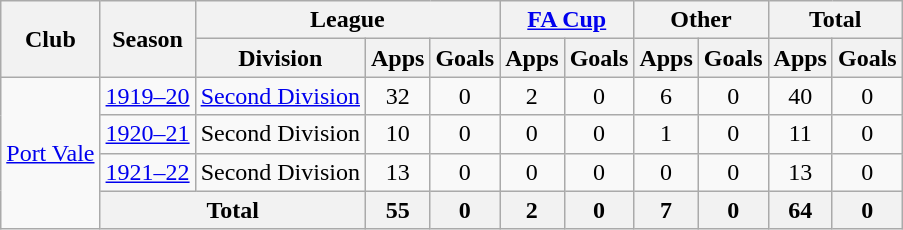<table class="wikitable" style="text-align:center">
<tr>
<th rowspan="2">Club</th>
<th rowspan="2">Season</th>
<th colspan="3">League</th>
<th colspan="2"><a href='#'>FA Cup</a></th>
<th colspan="2">Other</th>
<th colspan="2">Total</th>
</tr>
<tr>
<th>Division</th>
<th>Apps</th>
<th>Goals</th>
<th>Apps</th>
<th>Goals</th>
<th>Apps</th>
<th>Goals</th>
<th>Apps</th>
<th>Goals</th>
</tr>
<tr>
<td rowspan="4"><a href='#'>Port Vale</a></td>
<td><a href='#'>1919–20</a></td>
<td><a href='#'>Second Division</a></td>
<td>32</td>
<td>0</td>
<td>2</td>
<td>0</td>
<td>6</td>
<td>0</td>
<td>40</td>
<td>0</td>
</tr>
<tr>
<td><a href='#'>1920–21</a></td>
<td>Second Division</td>
<td>10</td>
<td>0</td>
<td>0</td>
<td>0</td>
<td>1</td>
<td>0</td>
<td>11</td>
<td>0</td>
</tr>
<tr>
<td><a href='#'>1921–22</a></td>
<td>Second Division</td>
<td>13</td>
<td>0</td>
<td>0</td>
<td>0</td>
<td>0</td>
<td>0</td>
<td>13</td>
<td>0</td>
</tr>
<tr>
<th colspan="2">Total</th>
<th>55</th>
<th>0</th>
<th>2</th>
<th>0</th>
<th>7</th>
<th>0</th>
<th>64</th>
<th>0</th>
</tr>
</table>
